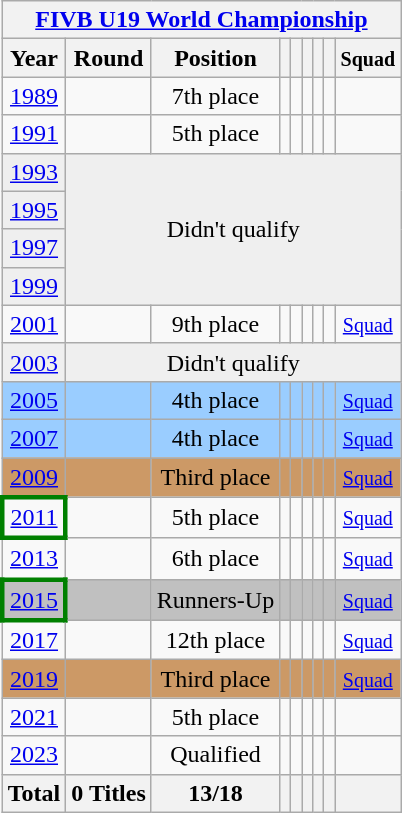<table class="wikitable" style="text-align: center;">
<tr>
<th colspan=9><a href='#'>FIVB U19 World Championship</a></th>
</tr>
<tr>
<th>Year</th>
<th>Round</th>
<th>Position</th>
<th></th>
<th></th>
<th></th>
<th></th>
<th></th>
<th><small>Squad</small></th>
</tr>
<tr>
<td> <a href='#'>1989</a></td>
<td></td>
<td>7th place</td>
<td></td>
<td></td>
<td></td>
<td></td>
<td></td>
<td></td>
</tr>
<tr>
<td> <a href='#'>1991</a></td>
<td></td>
<td>5th place</td>
<td></td>
<td></td>
<td></td>
<td></td>
<td></td>
<td></td>
</tr>
<tr bgcolor="efefef">
<td> <a href='#'>1993</a></td>
<td colspan=9 rowspan=4>Didn't qualify</td>
</tr>
<tr bgcolor="efefef">
<td> <a href='#'>1995</a></td>
</tr>
<tr bgcolor="efefef">
<td> <a href='#'>1997</a></td>
</tr>
<tr bgcolor="efefef">
<td> <a href='#'>1999</a></td>
</tr>
<tr>
<td> <a href='#'>2001</a></td>
<td></td>
<td>9th place</td>
<td></td>
<td></td>
<td></td>
<td></td>
<td></td>
<td><small> <a href='#'>Squad</a></small></td>
</tr>
<tr bgcolor="efefef">
<td> <a href='#'>2003</a></td>
<td colspan=9>Didn't qualify</td>
</tr>
<tr bgcolor=9acdff>
<td> <a href='#'>2005</a></td>
<td></td>
<td>4th place</td>
<td></td>
<td></td>
<td></td>
<td></td>
<td></td>
<td><small><a href='#'>Squad</a></small></td>
</tr>
<tr bgcolor=9acdff>
<td> <a href='#'>2007</a></td>
<td></td>
<td>4th place</td>
<td></td>
<td></td>
<td></td>
<td></td>
<td></td>
<td><small><a href='#'>Squad</a></small></td>
</tr>
<tr bgcolor=cc9966>
<td> <a href='#'>2009</a></td>
<td></td>
<td>Third place</td>
<td></td>
<td></td>
<td></td>
<td></td>
<td></td>
<td><small><a href='#'>Squad</a></small></td>
</tr>
<tr>
<td style="border:3px solid green"> <a href='#'>2011</a></td>
<td></td>
<td>5th place</td>
<td></td>
<td></td>
<td></td>
<td></td>
<td></td>
<td><small><a href='#'>Squad</a></small></td>
</tr>
<tr>
<td> <a href='#'>2013</a></td>
<td></td>
<td>6th place</td>
<td></td>
<td></td>
<td></td>
<td></td>
<td></td>
<td><small><a href='#'>Squad</a></small></td>
</tr>
<tr bgcolor=silver>
<td style="border:3px solid green"> <a href='#'>2015</a></td>
<td></td>
<td>Runners-Up</td>
<td></td>
<td></td>
<td></td>
<td></td>
<td></td>
<td><small><a href='#'>Squad</a></small></td>
</tr>
<tr>
<td> <a href='#'>2017</a></td>
<td></td>
<td>12th place</td>
<td></td>
<td></td>
<td></td>
<td></td>
<td></td>
<td><small><a href='#'>Squad</a></small></td>
</tr>
<tr bgcolor=cc9966>
<td> <a href='#'>2019</a></td>
<td></td>
<td>Third place</td>
<td></td>
<td></td>
<td></td>
<td></td>
<td></td>
<td><small><a href='#'>Squad</a></small></td>
</tr>
<tr>
<td> <a href='#'>2021</a></td>
<td></td>
<td>5th place</td>
<td></td>
<td></td>
<td></td>
<td></td>
<td></td>
</tr>
<tr>
<td> <a href='#'>2023</a></td>
<td></td>
<td>Qualified</td>
<td></td>
<td></td>
<td></td>
<td></td>
<td></td>
<td></td>
</tr>
<tr>
<th>Total</th>
<th>0 Titles</th>
<th>13/18</th>
<th></th>
<th></th>
<th></th>
<th></th>
<th></th>
<th></th>
</tr>
</table>
